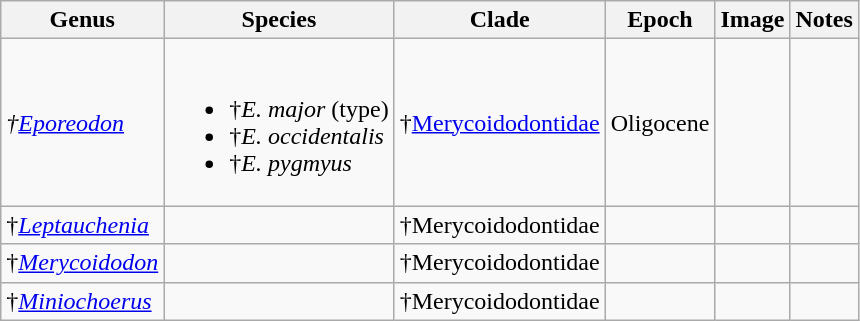<table class="wikitable sortable">
<tr>
<th>Genus</th>
<th>Species</th>
<th>Clade</th>
<th>Epoch</th>
<th>Image</th>
<th>Notes</th>
</tr>
<tr>
<td><em>†<a href='#'>Eporeodon</a></em></td>
<td><br><ul><li>†<em>E. major</em> (type)</li><li>†<em>E. occidentalis</em></li><li>†<em>E. pygmyus</em></li></ul></td>
<td>†<a href='#'>Merycoidodontidae</a></td>
<td>Oligocene</td>
<td></td>
<td></td>
</tr>
<tr>
<td>†<em><a href='#'>Leptauchenia</a></em></td>
<td></td>
<td>†Merycoidodontidae</td>
<td></td>
<td></td>
<td></td>
</tr>
<tr>
<td>†<em><a href='#'>Merycoidodon</a></em></td>
<td></td>
<td>†Merycoidodontidae</td>
<td></td>
<td></td>
<td></td>
</tr>
<tr>
<td>†<em><a href='#'>Miniochoerus</a></em></td>
<td></td>
<td>†Merycoidodontidae</td>
<td></td>
<td></td>
<td></td>
</tr>
</table>
